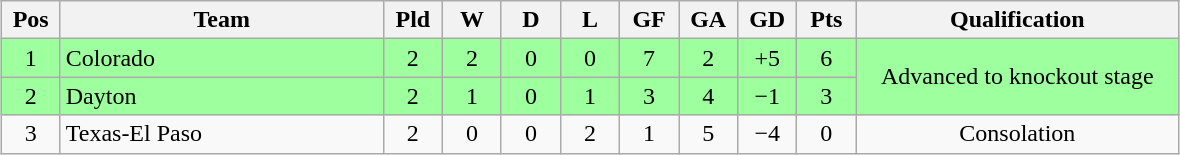<table class="wikitable" style="text-align:center; margin: 1em auto">
<tr>
<th style="width:2em">Pos</th>
<th style="width:13em">Team</th>
<th style="width:2em">Pld</th>
<th style="width:2em">W</th>
<th style="width:2em">D</th>
<th style="width:2em">L</th>
<th style="width:2em">GF</th>
<th style="width:2em">GA</th>
<th style="width:2em">GD</th>
<th style="width:2em">Pts</th>
<th style="width:13em">Qualification</th>
</tr>
<tr bgcolor="#9eff9e">
<td>1</td>
<td style="text-align:left">Colorado</td>
<td>2</td>
<td>2</td>
<td>0</td>
<td>0</td>
<td>7</td>
<td>2</td>
<td>+5</td>
<td>6</td>
<td rowspan="2">Advanced to knockout stage</td>
</tr>
<tr bgcolor="#9eff9e">
<td>2</td>
<td style="text-align:left">Dayton</td>
<td>2</td>
<td>1</td>
<td>0</td>
<td>1</td>
<td>3</td>
<td>4</td>
<td>−1</td>
<td>3</td>
</tr>
<tr>
<td>3</td>
<td style="text-align:left">Texas-El Paso</td>
<td>2</td>
<td>0</td>
<td>0</td>
<td>2</td>
<td>1</td>
<td>5</td>
<td>−4</td>
<td>0</td>
<td>Consolation</td>
</tr>
</table>
